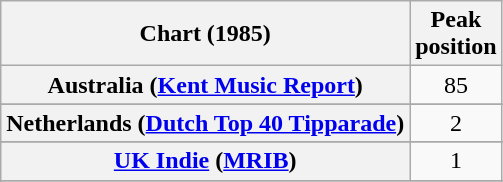<table class="wikitable sortable plainrowheaders" style="text-align:center">
<tr>
<th scope="col">Chart (1985)</th>
<th scope="col">Peak<br>position</th>
</tr>
<tr>
<th scope="row">Australia (<a href='#'>Kent Music Report</a>)</th>
<td>85</td>
</tr>
<tr>
</tr>
<tr>
<th scope="row">Netherlands (<a href='#'>Dutch Top 40 Tipparade</a>)<br></th>
<td>2</td>
</tr>
<tr>
</tr>
<tr>
</tr>
<tr>
<th scope="row"><a href='#'>UK Indie</a> (<a href='#'>MRIB</a>)</th>
<td>1</td>
</tr>
<tr>
</tr>
<tr>
</tr>
</table>
